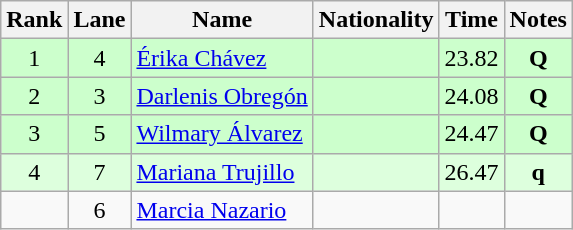<table class="wikitable sortable" style="text-align:center">
<tr>
<th>Rank</th>
<th>Lane</th>
<th>Name</th>
<th>Nationality</th>
<th>Time</th>
<th>Notes</th>
</tr>
<tr bgcolor=ccffcc>
<td>1</td>
<td>4</td>
<td align=left><a href='#'>Érika Chávez</a></td>
<td align=left></td>
<td>23.82</td>
<td><strong>Q</strong></td>
</tr>
<tr bgcolor=ccffcc>
<td>2</td>
<td>3</td>
<td align=left><a href='#'>Darlenis Obregón</a></td>
<td align=left></td>
<td>24.08</td>
<td><strong>Q</strong></td>
</tr>
<tr bgcolor=ccffcc>
<td>3</td>
<td>5</td>
<td align=left><a href='#'>Wilmary Álvarez</a></td>
<td align=left></td>
<td>24.47</td>
<td><strong>Q</strong></td>
</tr>
<tr bgcolor=ddffdd>
<td>4</td>
<td>7</td>
<td align=left><a href='#'>Mariana Trujillo</a></td>
<td align=left></td>
<td>26.47</td>
<td><strong>q</strong></td>
</tr>
<tr>
<td></td>
<td>6</td>
<td align=left><a href='#'>Marcia Nazario</a></td>
<td align=left></td>
<td></td>
<td></td>
</tr>
</table>
